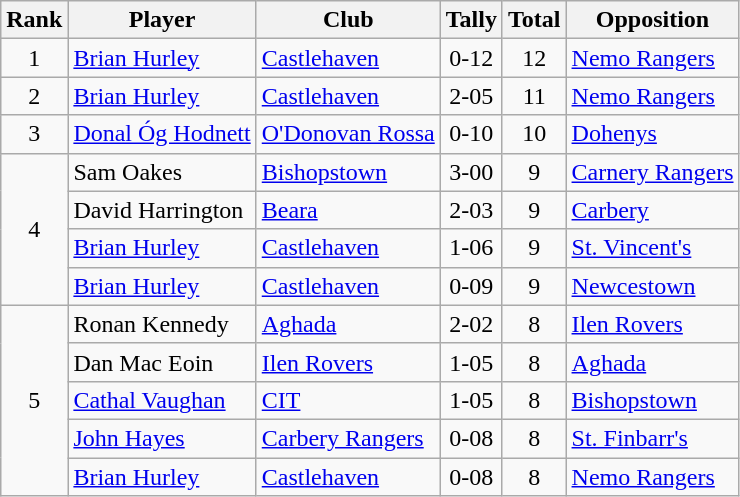<table class="wikitable">
<tr>
<th>Rank</th>
<th>Player</th>
<th>Club</th>
<th>Tally</th>
<th>Total</th>
<th>Opposition</th>
</tr>
<tr>
<td rowspan="1" style="text-align:center;">1</td>
<td><a href='#'>Brian Hurley</a></td>
<td><a href='#'>Castlehaven</a></td>
<td align=center>0-12</td>
<td align=center>12</td>
<td><a href='#'>Nemo Rangers</a></td>
</tr>
<tr>
<td rowspan="1" style="text-align:center;">2</td>
<td><a href='#'>Brian Hurley</a></td>
<td><a href='#'>Castlehaven</a></td>
<td align=center>2-05</td>
<td align=center>11</td>
<td><a href='#'>Nemo Rangers</a></td>
</tr>
<tr>
<td rowspan="1" style="text-align:center;">3</td>
<td><a href='#'>Donal Óg Hodnett</a></td>
<td><a href='#'>O'Donovan Rossa</a></td>
<td align=center>0-10</td>
<td align=center>10</td>
<td><a href='#'>Dohenys</a></td>
</tr>
<tr>
<td rowspan="4" style="text-align:center;">4</td>
<td>Sam Oakes</td>
<td><a href='#'>Bishopstown</a></td>
<td align=center>3-00</td>
<td align=center>9</td>
<td><a href='#'>Carnery Rangers</a></td>
</tr>
<tr>
<td>David Harrington</td>
<td><a href='#'>Beara</a></td>
<td align=center>2-03</td>
<td align=center>9</td>
<td><a href='#'>Carbery</a></td>
</tr>
<tr>
<td><a href='#'>Brian Hurley</a></td>
<td><a href='#'>Castlehaven</a></td>
<td align=center>1-06</td>
<td align=center>9</td>
<td><a href='#'>St. Vincent's</a></td>
</tr>
<tr>
<td><a href='#'>Brian Hurley</a></td>
<td><a href='#'>Castlehaven</a></td>
<td align=center>0-09</td>
<td align=center>9</td>
<td><a href='#'>Newcestown</a></td>
</tr>
<tr>
<td rowspan="5" style="text-align:center;">5</td>
<td>Ronan Kennedy</td>
<td><a href='#'>Aghada</a></td>
<td align=center>2-02</td>
<td align=center>8</td>
<td><a href='#'>Ilen Rovers</a></td>
</tr>
<tr>
<td>Dan Mac Eoin</td>
<td><a href='#'>Ilen Rovers</a></td>
<td align=center>1-05</td>
<td align=center>8</td>
<td><a href='#'>Aghada</a></td>
</tr>
<tr>
<td><a href='#'>Cathal Vaughan</a></td>
<td><a href='#'>CIT</a></td>
<td align=center>1-05</td>
<td align=center>8</td>
<td><a href='#'>Bishopstown</a></td>
</tr>
<tr>
<td><a href='#'>John Hayes</a></td>
<td><a href='#'>Carbery Rangers</a></td>
<td align=center>0-08</td>
<td align=center>8</td>
<td><a href='#'>St. Finbarr's</a></td>
</tr>
<tr>
<td><a href='#'>Brian Hurley</a></td>
<td><a href='#'>Castlehaven</a></td>
<td align=center>0-08</td>
<td align=center>8</td>
<td><a href='#'>Nemo Rangers</a></td>
</tr>
</table>
